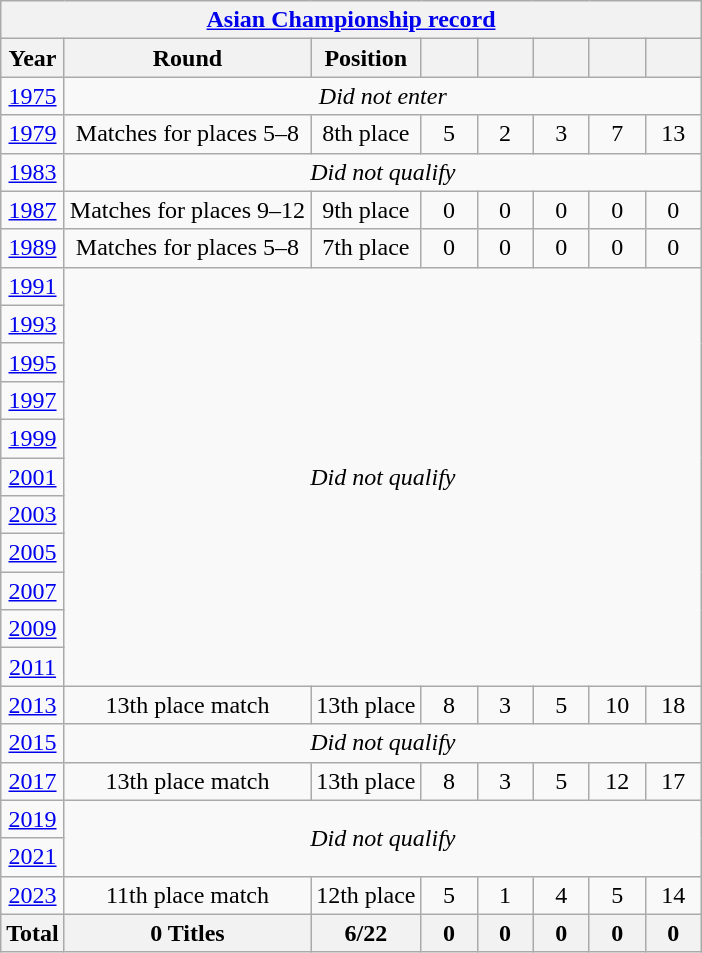<table class="wikitable" style="text-align: center;">
<tr>
<th colspan=9><a href='#'>Asian Championship record</a></th>
</tr>
<tr>
<th>Year</th>
<th>Round</th>
<th>Position</th>
<th width=30></th>
<th width=30></th>
<th width=30></th>
<th width=30></th>
<th width=30></th>
</tr>
<tr>
<td> <a href='#'>1975</a></td>
<td rowspan=1  colspan=7><em>Did not enter</em></td>
</tr>
<tr>
<td> <a href='#'>1979</a></td>
<td>Matches for places 5–8</td>
<td>8th place</td>
<td>5</td>
<td>2</td>
<td>3</td>
<td>7</td>
<td>13</td>
</tr>
<tr>
<td> <a href='#'>1983</a></td>
<td rowspan=1  colspan=7><em>Did not qualify</em></td>
</tr>
<tr>
<td> <a href='#'>1987</a></td>
<td>Matches for places 9–12</td>
<td>9th place</td>
<td>0</td>
<td>0</td>
<td>0</td>
<td>0</td>
<td>0</td>
</tr>
<tr>
<td> <a href='#'>1989</a></td>
<td>Matches for places 5–8</td>
<td>7th place</td>
<td>0</td>
<td>0</td>
<td>0</td>
<td>0</td>
<td>0</td>
</tr>
<tr>
<td> <a href='#'>1991</a></td>
<td rowspan=11  colspan=7><em>Did not qualify</em></td>
</tr>
<tr>
<td> <a href='#'>1993</a></td>
</tr>
<tr>
<td> <a href='#'>1995</a></td>
</tr>
<tr>
<td> <a href='#'>1997</a></td>
</tr>
<tr>
<td> <a href='#'>1999</a></td>
</tr>
<tr>
<td> <a href='#'>2001</a></td>
</tr>
<tr>
<td> <a href='#'>2003</a></td>
</tr>
<tr>
<td> <a href='#'>2005</a></td>
</tr>
<tr>
<td> <a href='#'>2007</a></td>
</tr>
<tr>
<td> <a href='#'>2009</a></td>
</tr>
<tr>
<td> <a href='#'>2011</a></td>
</tr>
<tr>
<td> <a href='#'>2013</a></td>
<td>13th place match</td>
<td>13th place</td>
<td>8</td>
<td>3</td>
<td>5</td>
<td>10</td>
<td>18</td>
</tr>
<tr>
<td> <a href='#'>2015</a></td>
<td rowspan=1  colspan=7><em>Did not qualify</em></td>
</tr>
<tr>
<td> <a href='#'>2017</a></td>
<td>13th place match</td>
<td>13th place</td>
<td>8</td>
<td>3</td>
<td>5</td>
<td>12</td>
<td>17</td>
</tr>
<tr>
<td> <a href='#'>2019</a></td>
<td rowspan=2  colspan=7><em>Did not qualify</em></td>
</tr>
<tr>
<td> <a href='#'>2021</a></td>
</tr>
<tr>
<td> <a href='#'>2023</a></td>
<td>11th place match</td>
<td>12th place</td>
<td>5</td>
<td>1</td>
<td>4</td>
<td>5</td>
<td>14</td>
</tr>
<tr>
<th>Total</th>
<th>0 Titles</th>
<th>6/22</th>
<th>0</th>
<th>0</th>
<th>0</th>
<th>0</th>
<th>0</th>
</tr>
</table>
